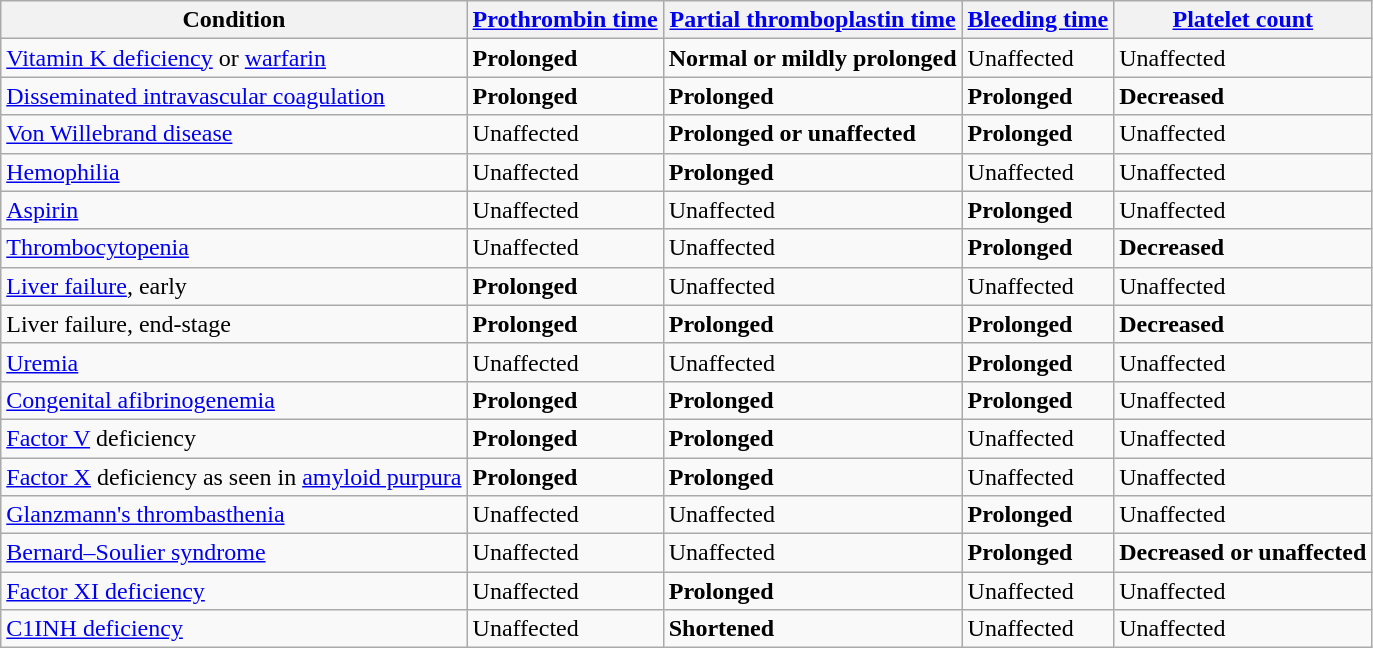<table class="wikitable sortable">
<tr>
<th>Condition</th>
<th><a href='#'>Prothrombin time</a></th>
<th><a href='#'>Partial thromboplastin time</a></th>
<th><a href='#'>Bleeding time</a></th>
<th><a href='#'>Platelet count</a></th>
</tr>
<tr>
<td><a href='#'>Vitamin K deficiency</a> or <a href='#'>warfarin</a></td>
<td><strong>Prolonged</strong></td>
<td><strong>Normal or mildly prolonged</strong></td>
<td>Unaffected</td>
<td>Unaffected</td>
</tr>
<tr>
<td><a href='#'>Disseminated intravascular coagulation</a></td>
<td><strong>Prolonged</strong></td>
<td><strong>Prolonged</strong></td>
<td><strong>Prolonged</strong></td>
<td><strong>Decreased</strong></td>
</tr>
<tr>
<td><a href='#'>Von Willebrand disease</a></td>
<td>Unaffected</td>
<td><strong>Prolonged or unaffected</strong></td>
<td><strong>Prolonged</strong></td>
<td>Unaffected</td>
</tr>
<tr>
<td><a href='#'>Hemophilia</a></td>
<td>Unaffected</td>
<td><strong>Prolonged</strong></td>
<td>Unaffected</td>
<td>Unaffected</td>
</tr>
<tr>
<td><a href='#'>Aspirin</a></td>
<td>Unaffected</td>
<td>Unaffected</td>
<td><strong>Prolonged</strong></td>
<td>Unaffected</td>
</tr>
<tr>
<td><a href='#'>Thrombocytopenia</a></td>
<td>Unaffected</td>
<td>Unaffected</td>
<td><strong>Prolonged</strong></td>
<td><strong>Decreased</strong></td>
</tr>
<tr>
<td><a href='#'>Liver failure</a>, early</td>
<td><strong>Prolonged</strong></td>
<td>Unaffected</td>
<td>Unaffected</td>
<td>Unaffected</td>
</tr>
<tr>
<td>Liver failure, end-stage</td>
<td><strong>Prolonged</strong></td>
<td><strong>Prolonged</strong></td>
<td><strong>Prolonged</strong></td>
<td><strong>Decreased</strong></td>
</tr>
<tr>
<td><a href='#'>Uremia</a></td>
<td>Unaffected</td>
<td>Unaffected</td>
<td><strong>Prolonged</strong></td>
<td>Unaffected</td>
</tr>
<tr>
<td><a href='#'>Congenital afibrinogenemia</a></td>
<td><strong>Prolonged</strong></td>
<td><strong>Prolonged</strong></td>
<td><strong>Prolonged</strong></td>
<td>Unaffected</td>
</tr>
<tr>
<td><a href='#'>Factor V</a> deficiency</td>
<td><strong>Prolonged</strong></td>
<td><strong>Prolonged</strong></td>
<td>Unaffected</td>
<td>Unaffected</td>
</tr>
<tr>
<td><a href='#'>Factor X</a> deficiency as seen in <a href='#'>amyloid purpura</a></td>
<td><strong>Prolonged</strong></td>
<td><strong>Prolonged</strong></td>
<td>Unaffected</td>
<td>Unaffected</td>
</tr>
<tr>
<td><a href='#'>Glanzmann's thrombasthenia</a></td>
<td>Unaffected</td>
<td>Unaffected</td>
<td><strong>Prolonged</strong></td>
<td>Unaffected</td>
</tr>
<tr>
<td><a href='#'>Bernard–Soulier syndrome</a></td>
<td>Unaffected</td>
<td>Unaffected</td>
<td><strong>Prolonged</strong></td>
<td><strong>Decreased or unaffected</strong></td>
</tr>
<tr>
<td><a href='#'>Factor XI deficiency</a></td>
<td>Unaffected</td>
<td><strong>Prolonged</strong></td>
<td>Unaffected</td>
<td>Unaffected</td>
</tr>
<tr>
<td><a href='#'>C1INH deficiency</a></td>
<td>Unaffected</td>
<td><strong>Shortened</strong></td>
<td>Unaffected</td>
<td>Unaffected</td>
</tr>
</table>
